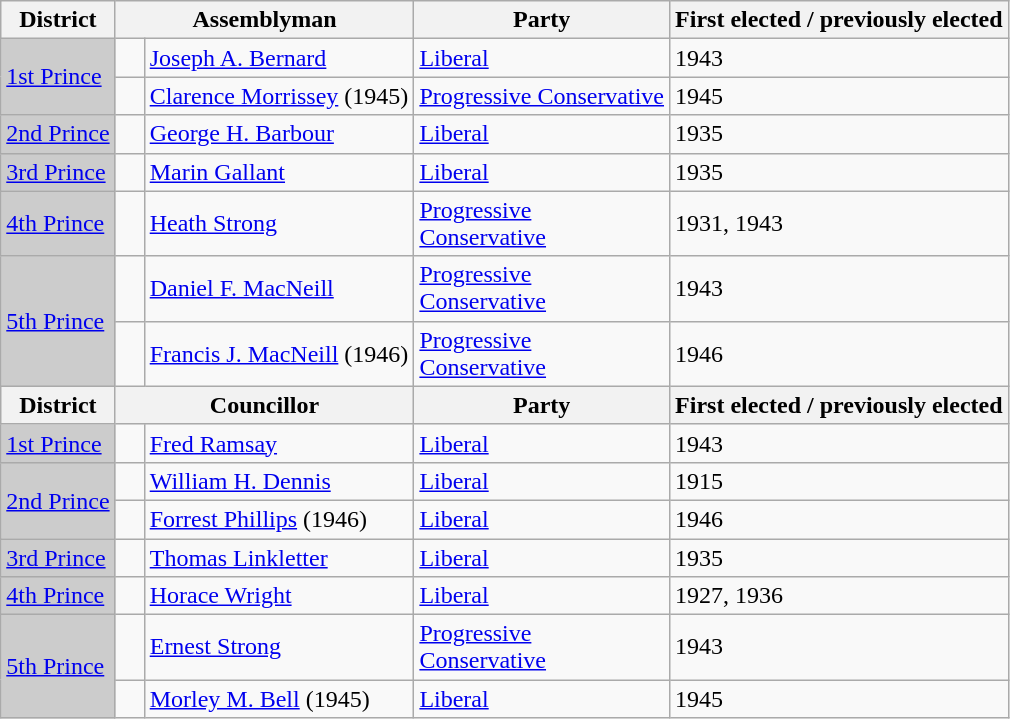<table class="wikitable sortable">
<tr>
<th>District</th>
<th colspan="2">Assemblyman</th>
<th>Party</th>
<th>First elected / previously elected</th>
</tr>
<tr>
<td rowspan=2 bgcolor="CCCCCC"><a href='#'>1st Prince</a></td>
<td>   </td>
<td><a href='#'>Joseph A. Bernard</a></td>
<td><a href='#'>Liberal</a></td>
<td>1943</td>
</tr>
<tr>
<td> </td>
<td><a href='#'>Clarence Morrissey</a> (1945)</td>
<td><a href='#'>Progressive Conservative</a></td>
<td>1945</td>
</tr>
<tr>
<td bgcolor="CCCCCC"><a href='#'>2nd Prince</a></td>
<td>   </td>
<td><a href='#'>George H. Barbour</a></td>
<td><a href='#'>Liberal</a></td>
<td>1935</td>
</tr>
<tr>
<td bgcolor="CCCCCC"><a href='#'>3rd Prince</a></td>
<td>   </td>
<td><a href='#'>Marin Gallant</a></td>
<td><a href='#'>Liberal</a></td>
<td>1935</td>
</tr>
<tr>
<td bgcolor="CCCCCC"><a href='#'>4th Prince</a></td>
<td>   </td>
<td><a href='#'>Heath Strong</a></td>
<td><a href='#'>Progressive <br> Conservative</a></td>
<td>1931, 1943</td>
</tr>
<tr>
<td rowspan=2  bgcolor="CCCCCC"><a href='#'>5th Prince</a></td>
<td>   </td>
<td><a href='#'>Daniel F. MacNeill</a></td>
<td><a href='#'>Progressive <br> Conservative</a></td>
<td>1943</td>
</tr>
<tr>
<td> </td>
<td><a href='#'>Francis J. MacNeill</a> (1946)</td>
<td><a href='#'>Progressive <br> Conservative</a></td>
<td>1946</td>
</tr>
<tr>
<th>District</th>
<th colspan="2">Councillor</th>
<th>Party</th>
<th>First elected / previously elected</th>
</tr>
<tr>
<td bgcolor="CCCCCC"><a href='#'>1st Prince</a></td>
<td>   </td>
<td><a href='#'>Fred Ramsay</a></td>
<td><a href='#'>Liberal</a></td>
<td>1943</td>
</tr>
<tr>
<td rowspan=2 bgcolor="CCCCCC"><a href='#'>2nd Prince</a></td>
<td>   </td>
<td><a href='#'>William H. Dennis</a></td>
<td><a href='#'>Liberal</a></td>
<td>1915</td>
</tr>
<tr>
<td> </td>
<td><a href='#'>Forrest Phillips</a> (1946)</td>
<td><a href='#'>Liberal</a></td>
<td>1946</td>
</tr>
<tr>
<td bgcolor="CCCCCC"><a href='#'>3rd Prince</a></td>
<td>   </td>
<td><a href='#'>Thomas Linkletter</a></td>
<td><a href='#'>Liberal</a></td>
<td>1935</td>
</tr>
<tr>
<td bgcolor="CCCCCC"><a href='#'>4th Prince</a></td>
<td>    <br></td>
<td><a href='#'>Horace Wright</a></td>
<td><a href='#'>Liberal</a></td>
<td>1927, 1936</td>
</tr>
<tr>
<td rowspan=2 bgcolor="CCCCCC"><a href='#'>5th Prince</a></td>
<td>   </td>
<td><a href='#'>Ernest Strong</a></td>
<td><a href='#'>Progressive <br> Conservative</a></td>
<td>1943</td>
</tr>
<tr>
<td> </td>
<td><a href='#'>Morley M. Bell</a> (1945)</td>
<td><a href='#'>Liberal</a></td>
<td>1945</td>
</tr>
</table>
